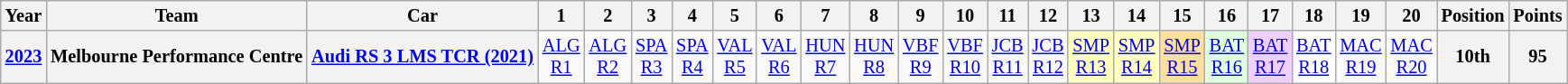<table class="wikitable" style="text-align:center; font-size:85%">
<tr>
<th>Year</th>
<th>Team</th>
<th>Car</th>
<th>1</th>
<th>2</th>
<th>3</th>
<th>4</th>
<th>5</th>
<th>6</th>
<th>7</th>
<th>8</th>
<th>9</th>
<th>10</th>
<th>11</th>
<th>12</th>
<th>13</th>
<th>14</th>
<th>15</th>
<th>16</th>
<th>17</th>
<th>18</th>
<th>19</th>
<th>20</th>
<th>Position</th>
<th>Points</th>
</tr>
<tr>
<th><a href='#'>2023</a></th>
<th nowrap>Melbourne Performance Centre</th>
<th nowrap><a href='#'>Audi RS 3 LMS TCR (2021)</a></th>
<td><a href='#'>ALG<br>R1</a></td>
<td><a href='#'>ALG<br>R2</a></td>
<td><a href='#'>SPA<br>R3</a></td>
<td><a href='#'>SPA<br>R4</a></td>
<td><a href='#'>VAL<br>R5</a></td>
<td><a href='#'>VAL<br>R6</a></td>
<td><a href='#'>HUN<br>R7</a></td>
<td><a href='#'>HUN<br>R8</a></td>
<td><a href='#'>VBF<br>R9</a></td>
<td><a href='#'>VBF<br>R10</a></td>
<td><a href='#'>JCB<br>R11</a></td>
<td><a href='#'>JCB<br>R12</a></td>
<td style=background:#ffffbf><a href='#'>SMP<br>R13</a><br></td>
<td style=background:#ffffbf><a href='#'>SMP<br>R14</a><br></td>
<td style=background:#ffdf9f><a href='#'>SMP<br>R15</a><br></td>
<td style=background:#dfffdf><a href='#'>BAT<br>R16</a><br></td>
<td style=background:#efcfff><a href='#'>BAT<br>R17</a><br></td>
<td style=background:#ffffff><a href='#'>BAT<br>R18</a><br></td>
<td><a href='#'>MAC<br>R19</a></td>
<td><a href='#'>MAC<br>R20</a></td>
<th>10th</th>
<th>95</th>
</tr>
</table>
